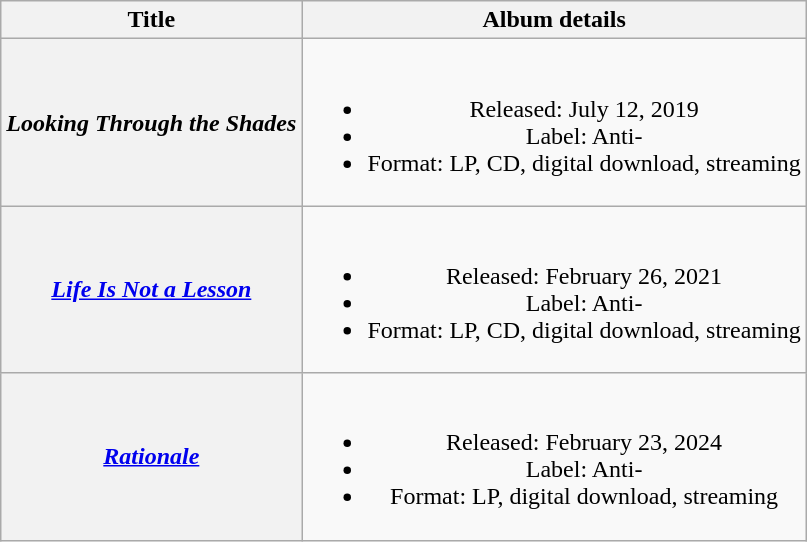<table class="wikitable plainrowheaders" style="text-align:center;">
<tr>
<th scope="col">Title</th>
<th scope="col">Album details</th>
</tr>
<tr>
<th scope="row"><em>Looking Through the Shades</em></th>
<td><br><ul><li>Released: July 12, 2019</li><li>Label: Anti-</li><li>Format: LP, CD, digital download, streaming</li></ul></td>
</tr>
<tr>
<th scope="row"><em><a href='#'>Life Is Not a Lesson</a></em></th>
<td><br><ul><li>Released: February 26, 2021</li><li>Label: Anti-</li><li>Format: LP, CD, digital download, streaming</li></ul></td>
</tr>
<tr>
<th scope="row"><em><a href='#'>Rationale</a></em></th>
<td><br><ul><li>Released: February 23, 2024</li><li>Label: Anti-</li><li>Format: LP, digital download, streaming</li></ul></td>
</tr>
</table>
